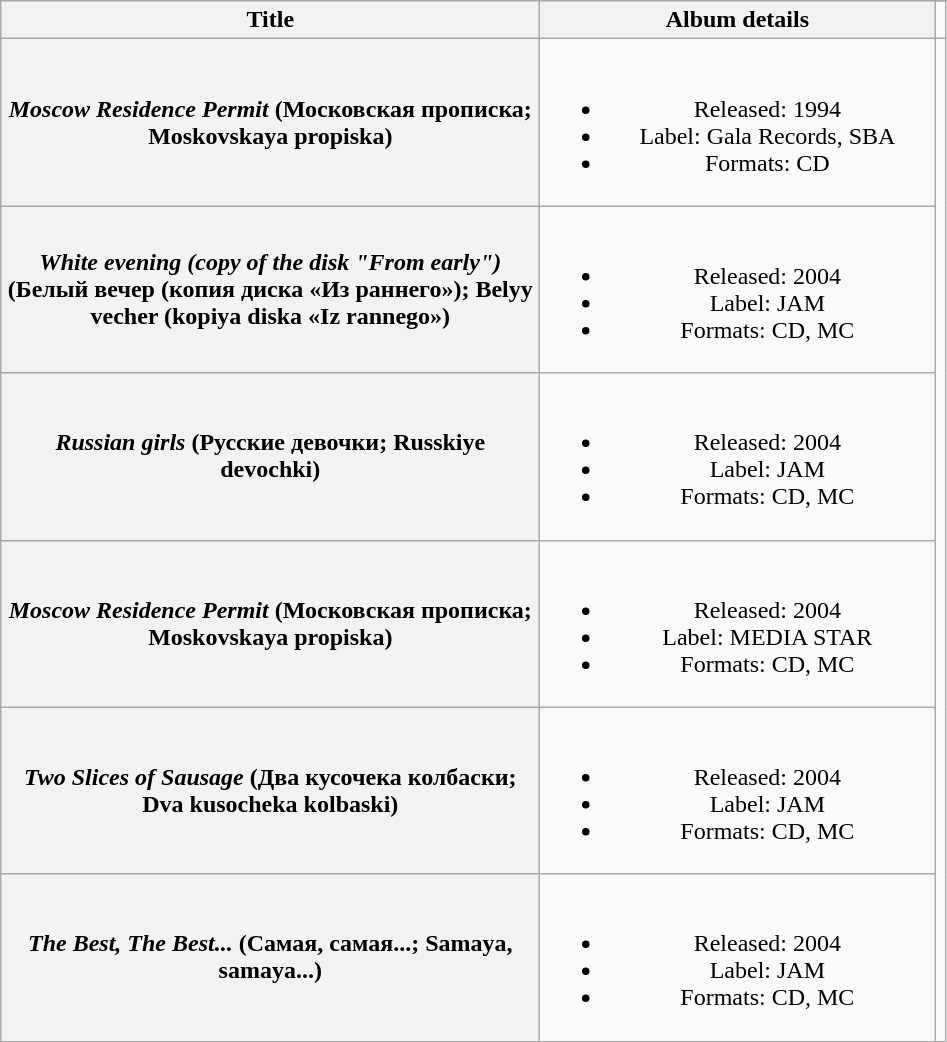<table class="wikitable plainrowheaders" style="text-align:center;">
<tr>
<th style="width:22em;" rowspan="2">Title</th>
<th style="width:16em;" rowspan="2">Album details</th>
</tr>
<tr>
<td></td>
</tr>
<tr>
<th scope="row"><em>Moscow Residence Permit</em> (Московская прописка; Moskovskaya propiska)</th>
<td><br><ul><li>Released: 1994 </li><li>Label: Gala Records, SBA</li><li>Formats: CD</li></ul></td>
</tr>
<tr>
<th scope="row"><em>White evening (copy of the disk "From early")</em> (Белый вечер (копия диска «Из раннего»); Belyy vecher (kopiya diska «Iz rannego»)</th>
<td><br><ul><li>Released: 2004 </li><li>Label: JAM</li><li>Formats: CD, MC</li></ul></td>
</tr>
<tr>
<th scope="row"><em>Russian girls</em> (Русские девочки; Russkiye devochki)</th>
<td><br><ul><li>Released: 2004 </li><li>Label: JAM</li><li>Formats: CD, MC</li></ul></td>
</tr>
<tr>
<th scope="row"><em>Moscow Residence Permit</em> (Московская прописка; Moskovskaya propiska)</th>
<td><br><ul><li>Released: 2004 </li><li>Label: MEDIA STAR</li><li>Formats: CD, MC</li></ul></td>
</tr>
<tr>
<th scope="row"><em>Two Slices of Sausage</em> (Два кусочека колбаски; Dva kusocheka kolbaski)</th>
<td><br><ul><li>Released: 2004 </li><li>Label: JAM</li><li>Formats: CD, MC</li></ul></td>
</tr>
<tr>
<th scope="row"><em>The Best, The Best...</em> (Самая, самая...; Samaya, samaya...)</th>
<td><br><ul><li>Released: 2004 </li><li>Label: JAM</li><li>Formats: CD, MC</li></ul></td>
</tr>
<tr>
</tr>
</table>
